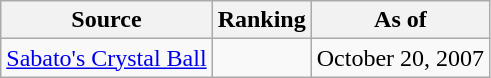<table class="wikitable" style="text-align:center">
<tr>
<th>Source</th>
<th>Ranking</th>
<th>As of</th>
</tr>
<tr>
<td align=left><a href='#'>Sabato's Crystal Ball</a></td>
<td></td>
<td>October 20, 2007</td>
</tr>
</table>
